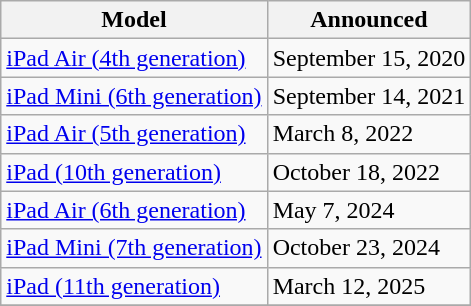<table class="wikitable sortable collapsible">
<tr>
<th>Model</th>
<th data-sort-type="date">Announced</th>
</tr>
<tr>
<td><a href='#'>iPad Air (4th generation)</a></td>
<td>September 15, 2020</td>
</tr>
<tr>
<td><a href='#'>iPad Mini (6th generation)</a></td>
<td>September 14, 2021</td>
</tr>
<tr>
<td><a href='#'>iPad Air (5th generation)</a></td>
<td>March 8, 2022</td>
</tr>
<tr>
<td><a href='#'>iPad (10th generation)</a></td>
<td>October 18, 2022</td>
</tr>
<tr>
<td><a href='#'>iPad Air (6th generation)</a></td>
<td>May 7, 2024</td>
</tr>
<tr>
<td><a href='#'>iPad Mini (7th generation)</a></td>
<td>October 23, 2024</td>
</tr>
<tr>
<td><a href='#'>iPad (11th generation)</a></td>
<td>March 12, 2025</td>
</tr>
<tr>
</tr>
</table>
